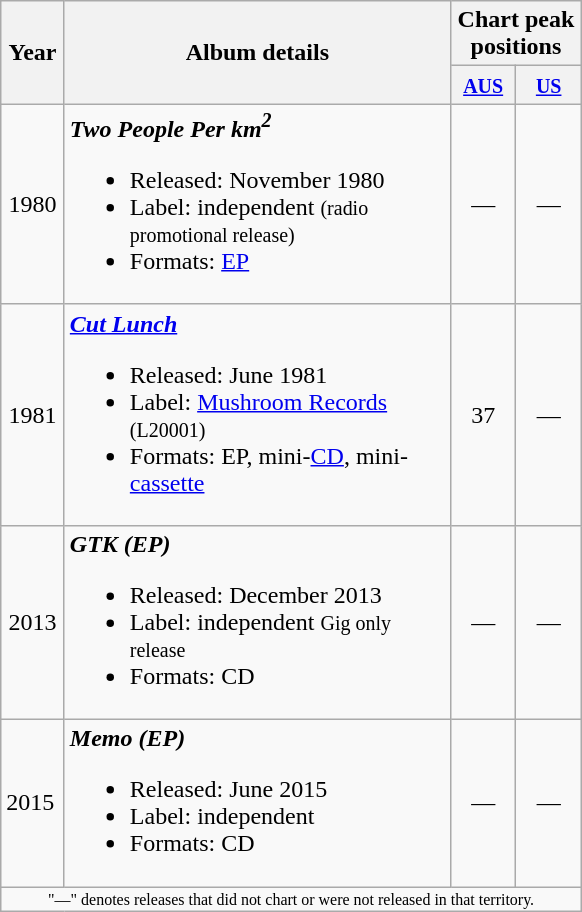<table class="wikitable">
<tr>
<th rowspan="2" style="width:35px;">Year</th>
<th style="width:250px;" rowspan="2">Album details</th>
<th style="width:80px;" colspan="2">Chart peak positions</th>
</tr>
<tr>
<th style="width:30px;"><small><a href='#'>AUS</a><br></small></th>
<th style="width:30px;"><small><a href='#'>US</a><br></small></th>
</tr>
<tr>
<td style="text-align:center;">1980</td>
<td><strong><em>Two People Per km<sup>2</sup></em></strong><br><ul><li>Released: November 1980</li><li>Label: independent <small>(radio promotional release)</small></li><li>Formats: <a href='#'>EP</a></li></ul></td>
<td style="text-align:center;">—</td>
<td style="text-align:center;">—</td>
</tr>
<tr>
<td style="text-align:center;">1981</td>
<td><strong><em><a href='#'>Cut Lunch</a></em></strong><br><ul><li>Released: June 1981</li><li>Label: <a href='#'>Mushroom Records</a> <small>(L20001)</small></li><li>Formats: EP, mini-<a href='#'>CD</a>, mini-<a href='#'>cassette</a></li></ul></td>
<td style="text-align:center;">37</td>
<td style="text-align:center;">—</td>
</tr>
<tr>
<td style="text-align:center;">2013</td>
<td><strong><em>GTK (EP)</em></strong><br><ul><li>Released: December 2013</li><li>Label: independent <small>Gig only release</small></li><li>Formats: CD</li></ul></td>
<td style="text-align:center;">—</td>
<td style="text-align:center;">—</td>
</tr>
<tr>
<td>2015</td>
<td><strong><em>Memo (EP)</em></strong><br><ul><li>Released: June 2015</li><li>Label: independent</li><li>Formats: CD</li></ul></td>
<td style="text-align:center;">—</td>
<td style="text-align:center;">—</td>
</tr>
<tr>
<td colspan="5" style="text-align:center; font-size:8pt;">"—" denotes releases that did not chart or were not released in that territory.</td>
</tr>
</table>
